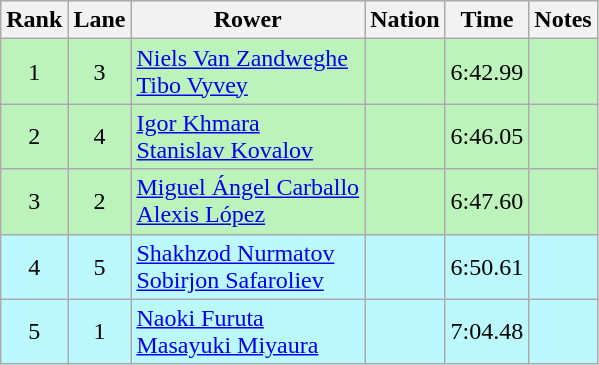<table class="wikitable sortable" style="text-align:center">
<tr>
<th>Rank</th>
<th>Lane</th>
<th>Rower</th>
<th>Nation</th>
<th>Time</th>
<th>Notes</th>
</tr>
<tr bgcolor=bbf3bb>
<td>1</td>
<td>3</td>
<td align=left><a href='#'>Niels Van Zandweghe</a><br><a href='#'>Tibo Vyvey</a></td>
<td align=left></td>
<td>6:42.99</td>
<td></td>
</tr>
<tr bgcolor=bbf3bb>
<td>2</td>
<td>4</td>
<td align=left><a href='#'>Igor Khmara</a><br><a href='#'>Stanislav Kovalov</a></td>
<td align=left></td>
<td>6:46.05</td>
<td></td>
</tr>
<tr bgcolor=bbf3bb>
<td>3</td>
<td>2</td>
<td align=left><a href='#'>Miguel Ángel Carballo</a><br><a href='#'>Alexis López</a></td>
<td align=left></td>
<td>6:47.60</td>
<td></td>
</tr>
<tr bgcolor=bbf9ff>
<td>4</td>
<td>5</td>
<td align=left><a href='#'>Shakhzod Nurmatov</a><br><a href='#'>Sobirjon Safaroliev</a></td>
<td align=left></td>
<td>6:50.61</td>
<td></td>
</tr>
<tr bgcolor=bbf9ff>
<td>5</td>
<td>1</td>
<td align=left><a href='#'>Naoki Furuta</a><br><a href='#'>Masayuki Miyaura</a></td>
<td align=left></td>
<td>7:04.48</td>
<td></td>
</tr>
</table>
